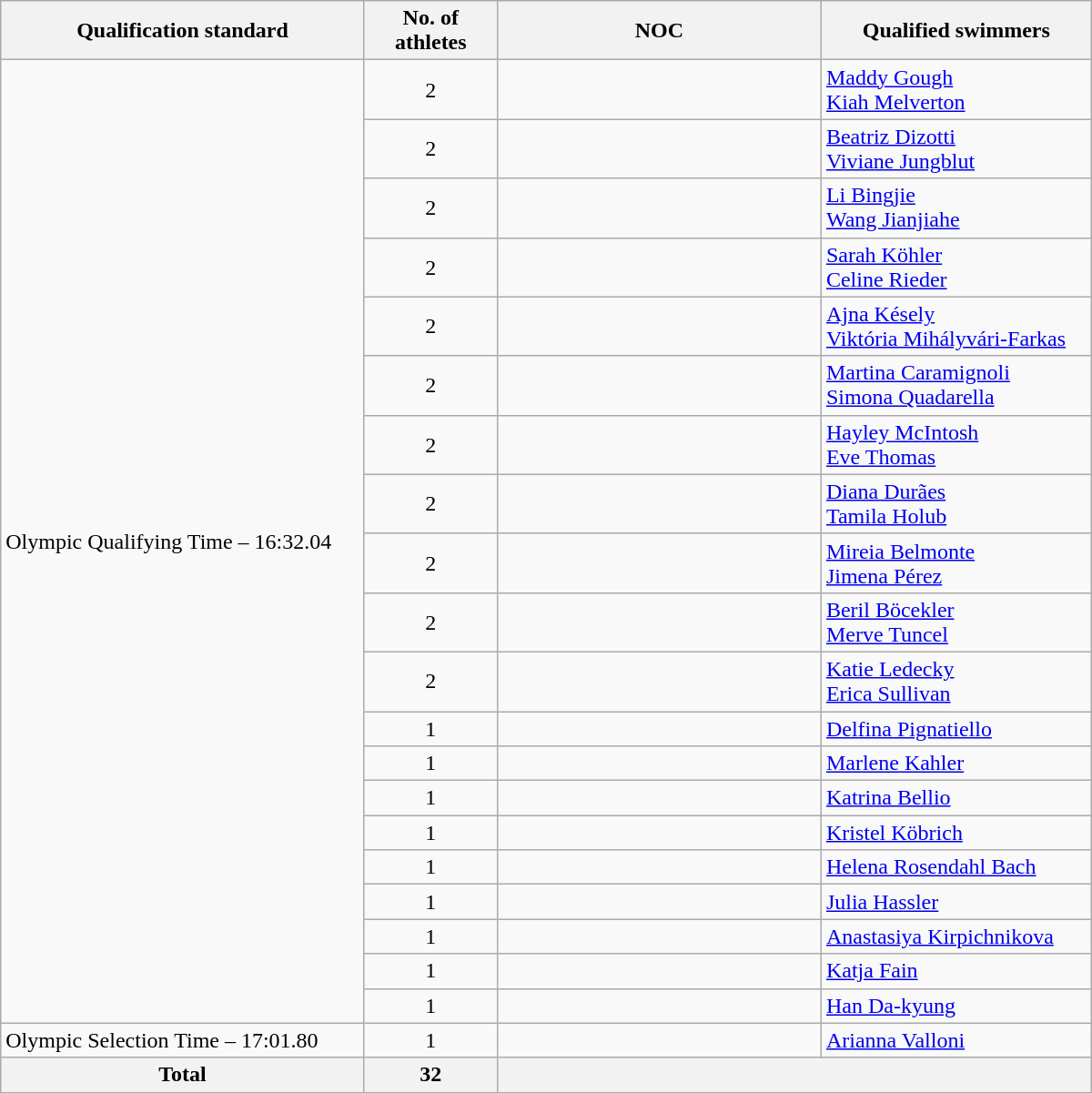<table class=wikitable style="text-align:left" width=800>
<tr>
<th>Qualification standard</th>
<th width=90>No. of athletes</th>
<th width=230>NOC</th>
<th>Qualified swimmers</th>
</tr>
<tr>
<td rowspan=20>Olympic Qualifying Time – 16:32.04</td>
<td align=center>2</td>
<td></td>
<td><a href='#'>Maddy Gough</a><br><a href='#'>Kiah Melverton</a></td>
</tr>
<tr>
<td align=center>2</td>
<td></td>
<td><a href='#'>Beatriz Dizotti</a><br><a href='#'>Viviane Jungblut</a></td>
</tr>
<tr>
<td align=center>2</td>
<td></td>
<td><a href='#'>Li Bingjie</a><br><a href='#'>Wang Jianjiahe</a></td>
</tr>
<tr>
<td align=center>2</td>
<td></td>
<td><a href='#'>Sarah Köhler</a><br><a href='#'>Celine Rieder</a></td>
</tr>
<tr>
<td align=center>2</td>
<td></td>
<td><a href='#'>Ajna Késely</a><br><a href='#'>Viktória Mihályvári-Farkas</a></td>
</tr>
<tr>
<td align=center>2</td>
<td></td>
<td><a href='#'>Martina Caramignoli</a><br><a href='#'>Simona Quadarella</a></td>
</tr>
<tr>
<td align=center>2</td>
<td></td>
<td><a href='#'>Hayley McIntosh</a><br><a href='#'>Eve Thomas</a></td>
</tr>
<tr>
<td align=center>2</td>
<td></td>
<td><a href='#'>Diana Durães</a><br><a href='#'>Tamila Holub</a></td>
</tr>
<tr>
<td align=center>2</td>
<td></td>
<td><a href='#'>Mireia Belmonte</a><br><a href='#'>Jimena Pérez</a></td>
</tr>
<tr>
<td align=center>2</td>
<td></td>
<td><a href='#'>Beril Böcekler</a><br><a href='#'>Merve Tuncel</a></td>
</tr>
<tr>
<td align=center>2</td>
<td></td>
<td><a href='#'>Katie Ledecky</a><br><a href='#'>Erica Sullivan</a></td>
</tr>
<tr>
<td align=center>1</td>
<td></td>
<td><a href='#'>Delfina Pignatiello</a></td>
</tr>
<tr>
<td align=center>1</td>
<td></td>
<td><a href='#'>Marlene Kahler</a></td>
</tr>
<tr>
<td align=center>1</td>
<td></td>
<td><a href='#'>Katrina Bellio</a></td>
</tr>
<tr>
<td align=center>1</td>
<td></td>
<td><a href='#'>Kristel Köbrich</a></td>
</tr>
<tr>
<td align=center>1</td>
<td></td>
<td><a href='#'>Helena Rosendahl Bach</a></td>
</tr>
<tr>
<td align=center>1</td>
<td></td>
<td><a href='#'>Julia Hassler</a></td>
</tr>
<tr>
<td align=center>1</td>
<td></td>
<td><a href='#'>Anastasiya Kirpichnikova</a></td>
</tr>
<tr>
<td align=center>1</td>
<td></td>
<td><a href='#'>Katja Fain</a></td>
</tr>
<tr>
<td align=center>1</td>
<td></td>
<td><a href='#'>Han Da-kyung</a></td>
</tr>
<tr>
<td rowspan=1>Olympic Selection Time – 17:01.80</td>
<td align=center>1</td>
<td></td>
<td><a href='#'>Arianna Valloni</a></td>
</tr>
<tr>
<th><strong>Total</strong></th>
<th>32</th>
<th colspan=2></th>
</tr>
</table>
